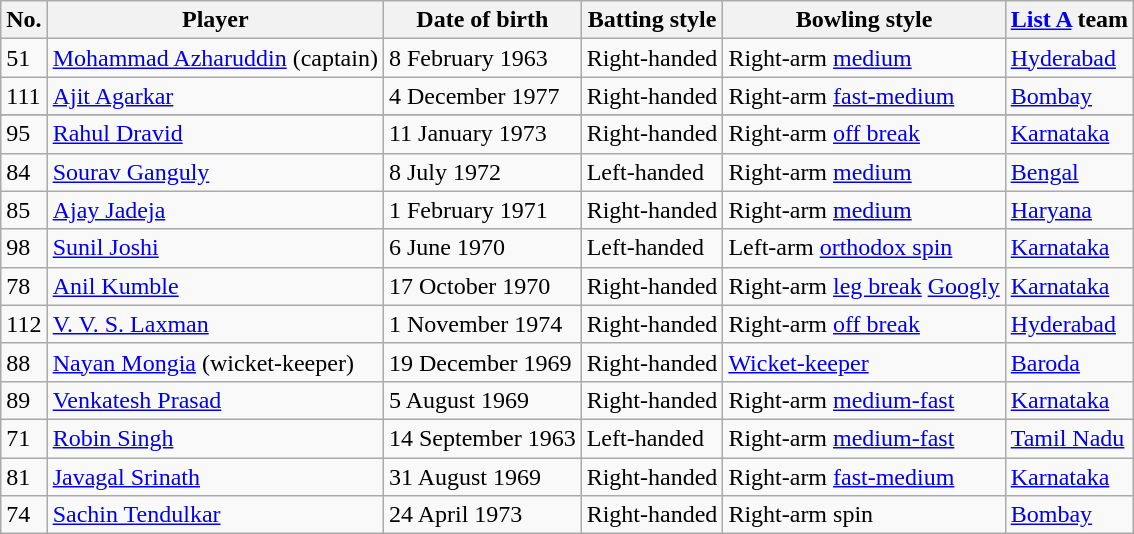<table class="wikitable">
<tr>
<th>No.</th>
<th>Player</th>
<th>Date of birth</th>
<th>Batting style</th>
<th>Bowling style</th>
<th><a href='#'>List A</a> team</th>
</tr>
<tr>
<td>51</td>
<td><a href='#'>Mohammad Azharuddin</a> (captain)</td>
<td>8 February 1963</td>
<td>Right-handed</td>
<td>Right-arm <a href='#'>medium</a></td>
<td><a href='#'>Hyderabad</a></td>
</tr>
<tr>
<td>111</td>
<td><a href='#'>Ajit Agarkar</a></td>
<td>4 December 1977</td>
<td>Right-handed</td>
<td>Right-arm <a href='#'>fast-medium</a></td>
<td><a href='#'>Bombay</a></td>
</tr>
<tr>
</tr>
<tr>
<td>95</td>
<td><a href='#'>Rahul Dravid</a></td>
<td>11 January 1973</td>
<td>Right-handed</td>
<td>Right-arm <a href='#'>off break</a></td>
<td><a href='#'>Karnataka</a></td>
</tr>
<tr>
<td>84</td>
<td><a href='#'>Sourav Ganguly</a></td>
<td>8 July 1972</td>
<td>Left-handed</td>
<td>Right-arm <a href='#'>medium</a></td>
<td><a href='#'>Bengal</a></td>
</tr>
<tr>
<td>85</td>
<td><a href='#'>Ajay Jadeja</a></td>
<td>1 February 1971</td>
<td>Right-handed</td>
<td>Right-arm <a href='#'>medium</a></td>
<td><a href='#'>Haryana</a></td>
</tr>
<tr>
<td>98</td>
<td><a href='#'>Sunil Joshi</a></td>
<td>6 June 1970</td>
<td>Left-handed</td>
<td>Left-arm <a href='#'>orthodox spin</a></td>
<td><a href='#'>Karnataka</a></td>
</tr>
<tr>
<td>78</td>
<td><a href='#'>Anil Kumble</a></td>
<td>17 October 1970</td>
<td>Right-handed</td>
<td>Right-arm <a href='#'>leg break</a> <a href='#'>Googly</a></td>
<td><a href='#'>Karnataka</a></td>
</tr>
<tr>
<td>112</td>
<td><a href='#'>V. V. S. Laxman</a></td>
<td>1 November 1974</td>
<td>Right-handed</td>
<td>Right-arm <a href='#'>off break</a></td>
<td><a href='#'>Hyderabad</a></td>
</tr>
<tr>
<td>88</td>
<td><a href='#'>Nayan Mongia</a> (wicket-keeper)</td>
<td>19 December 1969</td>
<td>Right-handed</td>
<td><a href='#'>Wicket-keeper</a></td>
<td><a href='#'>Baroda</a></td>
</tr>
<tr>
<td>89</td>
<td><a href='#'>Venkatesh Prasad</a></td>
<td>5 August 1969</td>
<td>Right-handed</td>
<td>Right-arm <a href='#'>medium-fast</a></td>
<td><a href='#'>Karnataka</a></td>
</tr>
<tr>
<td>71</td>
<td><a href='#'>Robin Singh</a></td>
<td>14 September 1963</td>
<td>Left-handed</td>
<td>Right-arm <a href='#'>medium-fast</a></td>
<td><a href='#'>Tamil Nadu</a></td>
</tr>
<tr>
<td>81</td>
<td><a href='#'>Javagal Srinath</a></td>
<td>31 August 1969</td>
<td>Right-handed</td>
<td>Right-arm <a href='#'>fast-medium</a></td>
<td><a href='#'>Karnataka</a></td>
</tr>
<tr>
<td>74</td>
<td><a href='#'>Sachin Tendulkar</a></td>
<td>24 April 1973</td>
<td>Right-handed</td>
<td>Right-arm spin</td>
<td><a href='#'>Bombay</a></td>
</tr>
</table>
